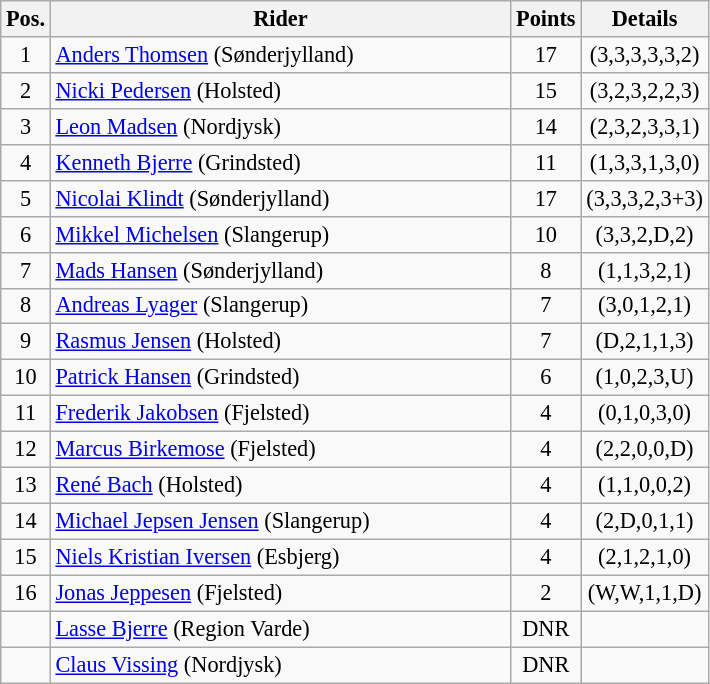<table class=wikitable style="font-size:93%;">
<tr>
<th width=25px>Pos.</th>
<th width=300px>Rider</th>
<th width=40px>Points</th>
<th width=70px>Details</th>
</tr>
<tr align=center>
<td>1</td>
<td align=left><a href='#'>Anders Thomsen</a> (Sønderjylland)</td>
<td>17</td>
<td>(3,3,3,3,3,2)</td>
</tr>
<tr align=center>
<td>2</td>
<td align=left><a href='#'>Nicki Pedersen</a> (Holsted)</td>
<td>15</td>
<td>(3,2,3,2,2,3)</td>
</tr>
<tr align=center>
<td>3</td>
<td align=left><a href='#'>Leon Madsen</a> (Nordjysk)</td>
<td>14</td>
<td>(2,3,2,3,3,1)</td>
</tr>
<tr align=center>
<td>4</td>
<td align=left><a href='#'>Kenneth Bjerre</a> (Grindsted)</td>
<td>11</td>
<td>(1,3,3,1,3,0)</td>
</tr>
<tr align=center>
<td>5</td>
<td align=left><a href='#'>Nicolai Klindt</a> (Sønderjylland)</td>
<td>17</td>
<td>(3,3,3,2,3+3)</td>
</tr>
<tr align=center>
<td>6</td>
<td align=left><a href='#'>Mikkel Michelsen</a> (Slangerup)</td>
<td>10</td>
<td>(3,3,2,D,2)</td>
</tr>
<tr align=center>
<td>7</td>
<td align=left><a href='#'>Mads Hansen</a> (Sønderjylland)</td>
<td>8</td>
<td>(1,1,3,2,1)</td>
</tr>
<tr align=center>
<td>8</td>
<td align=left><a href='#'>Andreas Lyager</a> (Slangerup)</td>
<td>7</td>
<td>(3,0,1,2,1)</td>
</tr>
<tr align=center>
<td>9</td>
<td align=left><a href='#'>Rasmus Jensen</a> (Holsted)</td>
<td>7</td>
<td>(D,2,1,1,3)</td>
</tr>
<tr align=center>
<td>10</td>
<td align=left><a href='#'>Patrick Hansen</a> (Grindsted)</td>
<td>6</td>
<td>(1,0,2,3,U)</td>
</tr>
<tr align=center>
<td>11</td>
<td align=left><a href='#'>Frederik Jakobsen</a> (Fjelsted)</td>
<td>4</td>
<td>(0,1,0,3,0)</td>
</tr>
<tr align=center>
<td>12</td>
<td align=left><a href='#'>Marcus Birkemose</a> (Fjelsted)</td>
<td>4</td>
<td>(2,2,0,0,D)</td>
</tr>
<tr align=center>
<td>13</td>
<td align=left><a href='#'>René Bach</a> (Holsted)</td>
<td>4</td>
<td>(1,1,0,0,2)</td>
</tr>
<tr align=center>
<td>14</td>
<td align=left><a href='#'>Michael Jepsen Jensen</a> (Slangerup)</td>
<td>4</td>
<td>(2,D,0,1,1)</td>
</tr>
<tr align=center>
<td>15</td>
<td align=left><a href='#'>Niels Kristian Iversen</a> (Esbjerg)</td>
<td>4</td>
<td>(2,1,2,1,0)</td>
</tr>
<tr align=center>
<td>16</td>
<td align=left><a href='#'>Jonas Jeppesen</a> (Fjelsted)</td>
<td>2</td>
<td>(W,W,1,1,D)</td>
</tr>
<tr align=center>
<td></td>
<td align=left><a href='#'>Lasse Bjerre</a> (Region Varde)</td>
<td>DNR</td>
<td></td>
</tr>
<tr align=center>
<td></td>
<td align=left><a href='#'>Claus Vissing</a> (Nordjysk)</td>
<td>DNR</td>
<td></td>
</tr>
</table>
